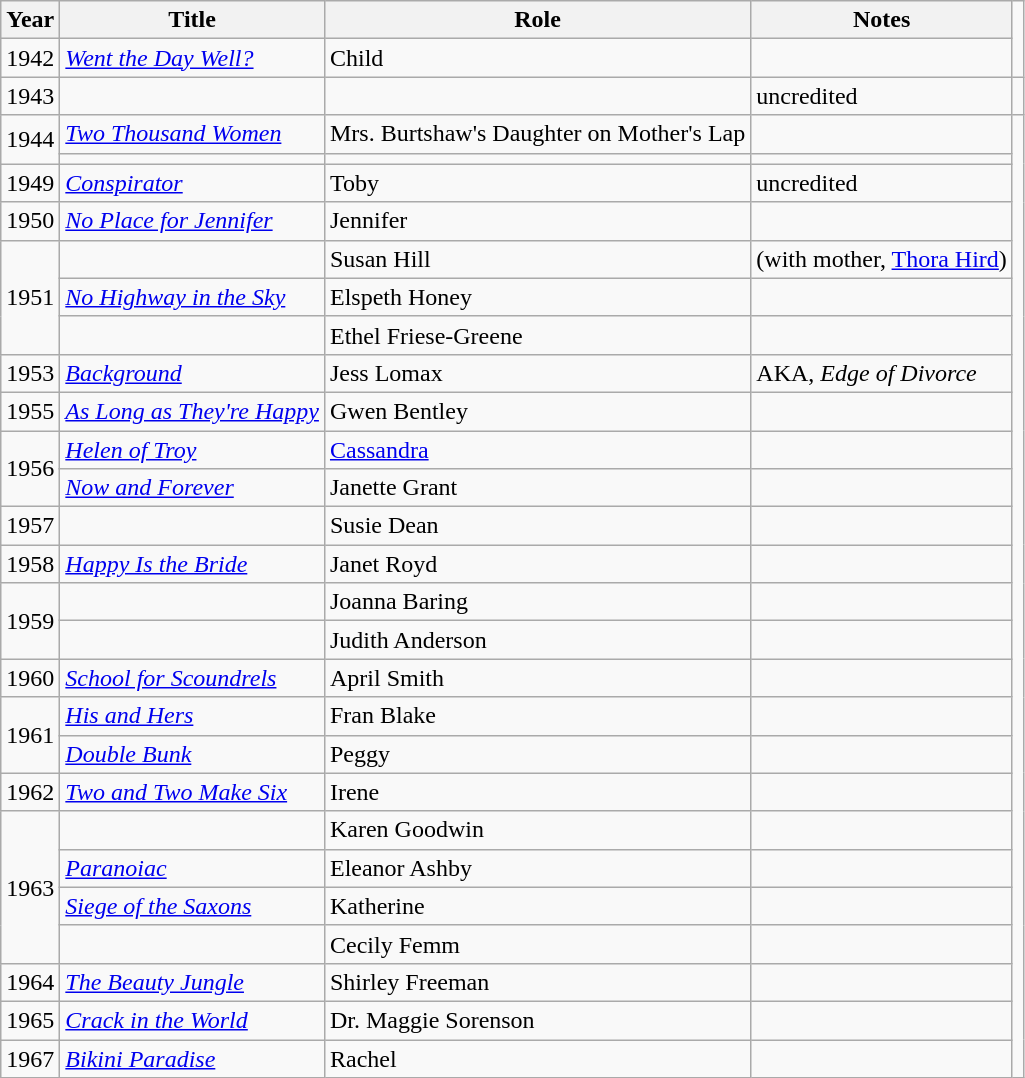<table class="wikitable sortable">
<tr>
<th>Year</th>
<th>Title</th>
<th>Role</th>
<th class="unsortable">Notes</th>
</tr>
<tr>
<td>1942</td>
<td><em><a href='#'>Went the Day Well?</a></em></td>
<td>Child</td>
<td></td>
</tr>
<tr>
<td>1943</td>
<td><em></em></td>
<td></td>
<td>uncredited</td>
<td></td>
</tr>
<tr>
<td rowspan=2>1944</td>
<td><em><a href='#'>Two Thousand Women</a></em></td>
<td>Mrs. Burtshaw's Daughter on Mother's Lap</td>
<td></td>
</tr>
<tr>
<td><em></em></td>
<td></td>
<td></td>
</tr>
<tr>
<td>1949</td>
<td><em><a href='#'>Conspirator</a></em></td>
<td>Toby</td>
<td>uncredited</td>
</tr>
<tr>
<td>1950</td>
<td><em><a href='#'>No Place for Jennifer</a></em></td>
<td>Jennifer</td>
<td></td>
</tr>
<tr>
<td rowspan=3>1951</td>
<td><em></em></td>
<td>Susan Hill</td>
<td>(with mother, <a href='#'>Thora Hird</a>)</td>
</tr>
<tr>
<td><em><a href='#'>No Highway in the Sky</a></em></td>
<td>Elspeth Honey</td>
<td></td>
</tr>
<tr>
<td><em></em></td>
<td>Ethel Friese-Greene</td>
<td></td>
</tr>
<tr>
<td>1953</td>
<td><em><a href='#'>Background</a></em></td>
<td>Jess Lomax</td>
<td>AKA, <em>Edge of Divorce</em></td>
</tr>
<tr>
<td>1955</td>
<td><em><a href='#'>As Long as They're Happy</a></em></td>
<td>Gwen Bentley</td>
<td></td>
</tr>
<tr>
<td rowspan=2>1956</td>
<td><em><a href='#'>Helen of Troy</a></em></td>
<td><a href='#'>Cassandra</a></td>
<td></td>
</tr>
<tr>
<td><em><a href='#'>Now and Forever</a></em></td>
<td>Janette Grant</td>
<td></td>
</tr>
<tr>
<td>1957</td>
<td><em></em></td>
<td>Susie Dean</td>
<td></td>
</tr>
<tr>
<td>1958</td>
<td><em><a href='#'>Happy Is the Bride</a></em></td>
<td>Janet Royd</td>
<td></td>
</tr>
<tr>
<td rowspan=2>1959</td>
<td><em></em></td>
<td>Joanna Baring</td>
<td></td>
</tr>
<tr>
<td><em></em></td>
<td>Judith Anderson</td>
<td></td>
</tr>
<tr>
<td>1960</td>
<td><em><a href='#'>School for Scoundrels</a></em></td>
<td>April Smith</td>
<td></td>
</tr>
<tr>
<td rowspan=2>1961</td>
<td><em><a href='#'>His and Hers</a></em></td>
<td>Fran Blake</td>
<td></td>
</tr>
<tr>
<td><em><a href='#'>Double Bunk</a></em></td>
<td>Peggy</td>
<td></td>
</tr>
<tr>
<td>1962</td>
<td><em><a href='#'>Two and Two Make Six</a></em></td>
<td>Irene</td>
<td></td>
</tr>
<tr>
<td rowspan=4>1963</td>
<td><em></em></td>
<td>Karen Goodwin</td>
<td></td>
</tr>
<tr>
<td><em><a href='#'>Paranoiac</a></em></td>
<td>Eleanor Ashby</td>
<td></td>
</tr>
<tr>
<td><em><a href='#'>Siege of the Saxons</a></em></td>
<td>Katherine</td>
<td></td>
</tr>
<tr>
<td><em></em></td>
<td>Cecily Femm</td>
<td></td>
</tr>
<tr>
<td>1964</td>
<td><em><a href='#'>The Beauty Jungle</a></em></td>
<td>Shirley Freeman</td>
<td></td>
</tr>
<tr>
<td>1965</td>
<td><em><a href='#'>Crack in the World</a></em></td>
<td>Dr. Maggie Sorenson</td>
<td></td>
</tr>
<tr>
<td>1967</td>
<td><em><a href='#'>Bikini Paradise</a></em></td>
<td>Rachel</td>
<td></td>
</tr>
</table>
